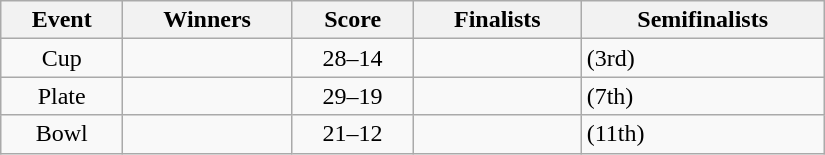<table class="wikitable" width=550 style="text-align: center">
<tr>
<th>Event</th>
<th>Winners</th>
<th>Score</th>
<th>Finalists</th>
<th>Semifinalists</th>
</tr>
<tr>
<td>Cup</td>
<td align=left></td>
<td>28–14</td>
<td align=left></td>
<td align=left> (3rd) <br> </td>
</tr>
<tr>
<td>Plate</td>
<td align=left></td>
<td>29–19</td>
<td align=left></td>
<td align=left> (7th) <br> </td>
</tr>
<tr>
<td>Bowl</td>
<td align=left></td>
<td>21–12</td>
<td align=left></td>
<td align=left> (11th) <br> </td>
</tr>
</table>
